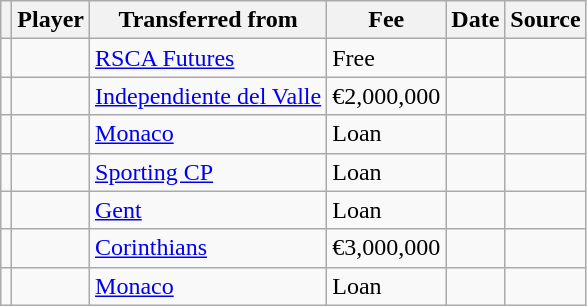<table class="wikitable plainrowheaders sortable">
<tr>
<th></th>
<th scope="col">Player</th>
<th>Transferred from</th>
<th style="width: 65px;">Fee</th>
<th scope="col">Date</th>
<th scope="col">Source</th>
</tr>
<tr>
<td align=center></td>
<td></td>
<td> <a href='#'>RSCA Futures</a></td>
<td>Free</td>
<td></td>
<td></td>
</tr>
<tr>
<td align=center></td>
<td></td>
<td> <a href='#'>Independiente del Valle</a></td>
<td>€2,000,000</td>
<td></td>
<td></td>
</tr>
<tr>
<td align=center></td>
<td></td>
<td> <a href='#'>Monaco</a></td>
<td>Loan</td>
<td></td>
<td></td>
</tr>
<tr>
<td align=center></td>
<td></td>
<td> <a href='#'>Sporting CP</a></td>
<td>Loan</td>
<td></td>
<td></td>
</tr>
<tr>
<td align=center></td>
<td></td>
<td> <a href='#'>Gent</a></td>
<td>Loan</td>
<td></td>
<td></td>
</tr>
<tr>
<td align=center></td>
<td></td>
<td> <a href='#'>Corinthians</a></td>
<td>€3,000,000</td>
<td></td>
<td></td>
</tr>
<tr>
<td align=center></td>
<td></td>
<td> <a href='#'>Monaco</a></td>
<td>Loan</td>
<td></td>
<td></td>
</tr>
</table>
